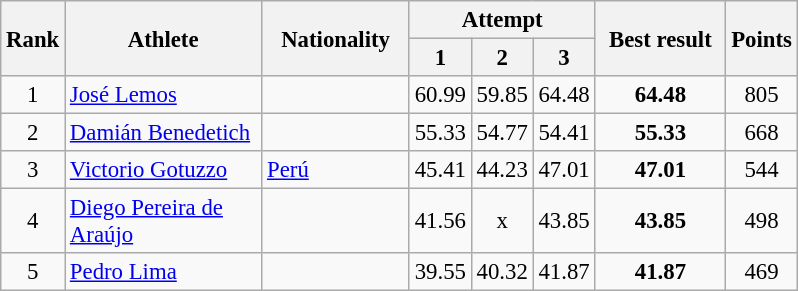<table class="wikitable"  style="width:35em; font-size:95%; text-align:center;">
<tr>
<th rowspan=2>Rank</th>
<th rowspan="2" style="width:150px;">Athlete</th>
<th rowspan="2" style="width:100px;">Nationality</th>
<th colspan="3" style="width:150px;">Attempt</th>
<th rowspan="2" style="width:100px;">Best result</th>
<th rowspan=2>Points</th>
</tr>
<tr>
<th>1</th>
<th>2</th>
<th>3</th>
</tr>
<tr>
<td>1</td>
<td align=left><a href='#'>José Lemos</a></td>
<td align=left></td>
<td>60.99</td>
<td>59.85</td>
<td>64.48</td>
<td><strong>64.48</strong></td>
<td>805</td>
</tr>
<tr>
<td>2</td>
<td align=left><a href='#'>Damián Benedetich</a></td>
<td align=left></td>
<td>55.33</td>
<td>54.77</td>
<td>54.41</td>
<td><strong>55.33</strong></td>
<td>668</td>
</tr>
<tr>
<td>3</td>
<td align=left><a href='#'>Victorio Gotuzzo</a></td>
<td align=left> <a href='#'>Perú</a></td>
<td>45.41</td>
<td>44.23</td>
<td>47.01</td>
<td><strong>47.01</strong></td>
<td>544</td>
</tr>
<tr>
<td>4</td>
<td align=left><a href='#'>Diego Pereira de Araújo</a></td>
<td align=left></td>
<td>41.56</td>
<td>x</td>
<td>43.85</td>
<td><strong>43.85</strong></td>
<td>498</td>
</tr>
<tr>
<td>5</td>
<td align=left><a href='#'>Pedro Lima</a></td>
<td align=left></td>
<td>39.55</td>
<td>40.32</td>
<td>41.87</td>
<td><strong>41.87</strong></td>
<td>469</td>
</tr>
</table>
